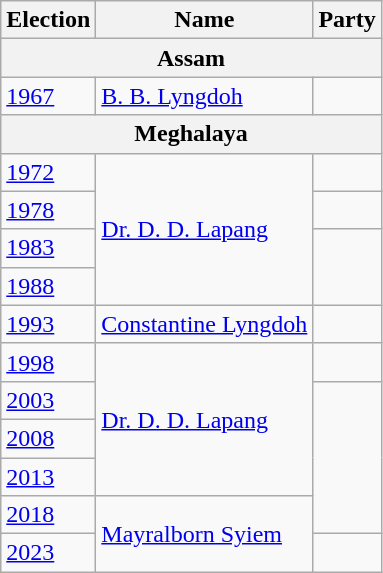<table class="wikitable sortable">
<tr>
<th>Election</th>
<th>Name</th>
<th colspan=2>Party</th>
</tr>
<tr>
<th colspan=4>Assam</th>
</tr>
<tr>
<td><a href='#'>1967</a></td>
<td><a href='#'>B. B. Lyngdoh</a></td>
<td></td>
</tr>
<tr>
<th colspan=4>Meghalaya</th>
</tr>
<tr>
<td><a href='#'>1972</a></td>
<td rowspan=4><a href='#'>Dr. D. D. Lapang</a></td>
<td></td>
</tr>
<tr>
<td><a href='#'>1978</a></td>
<td></td>
</tr>
<tr>
<td><a href='#'>1983</a></td>
</tr>
<tr>
<td><a href='#'>1988</a></td>
</tr>
<tr>
<td><a href='#'>1993</a></td>
<td><a href='#'>Constantine Lyngdoh</a></td>
<td></td>
</tr>
<tr>
<td><a href='#'>1998</a></td>
<td rowspan=4><a href='#'>Dr. D. D. Lapang</a></td>
<td></td>
</tr>
<tr>
<td><a href='#'>2003</a></td>
</tr>
<tr>
<td><a href='#'>2008</a></td>
</tr>
<tr>
<td><a href='#'>2013</a></td>
</tr>
<tr>
<td><a href='#'>2018</a></td>
<td rowspan=2><a href='#'>Mayralborn Syiem</a></td>
</tr>
<tr>
<td><a href='#'>2023</a></td>
<td></td>
</tr>
</table>
